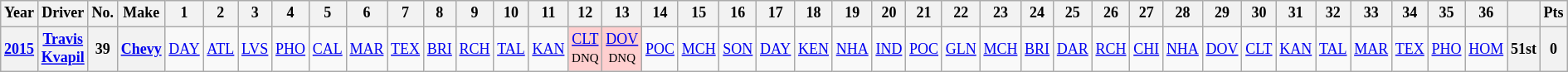<table class="wikitable " style="text-align:center; font-size:75%">
<tr>
<th>Year</th>
<th>Driver</th>
<th>No.</th>
<th>Make</th>
<th>1</th>
<th>2</th>
<th>3</th>
<th>4</th>
<th>5</th>
<th>6</th>
<th>7</th>
<th>8</th>
<th>9</th>
<th>10</th>
<th>11</th>
<th>12</th>
<th>13</th>
<th>14</th>
<th>15</th>
<th>16</th>
<th>17</th>
<th>18</th>
<th>19</th>
<th>20</th>
<th>21</th>
<th>22</th>
<th>23</th>
<th>24</th>
<th>25</th>
<th>26</th>
<th>27</th>
<th>28</th>
<th>29</th>
<th>30</th>
<th>31</th>
<th>32</th>
<th>33</th>
<th>34</th>
<th>35</th>
<th>36</th>
<th></th>
<th>Pts</th>
</tr>
<tr>
<th><a href='#'>2015</a></th>
<th><a href='#'>Travis Kvapil</a></th>
<th>39</th>
<th><a href='#'>Chevy</a></th>
<td><a href='#'>DAY</a></td>
<td><a href='#'>ATL</a></td>
<td><a href='#'>LVS</a></td>
<td><a href='#'>PHO</a></td>
<td><a href='#'>CAL</a></td>
<td><a href='#'>MAR</a></td>
<td><a href='#'>TEX</a></td>
<td><a href='#'>BRI</a></td>
<td><a href='#'>RCH</a></td>
<td><a href='#'>TAL</a></td>
<td><a href='#'>KAN</a></td>
<td style="background:#FFCFCF;"><a href='#'>CLT</a><br><small>DNQ</small></td>
<td style="background:#FFCFCF;"><a href='#'>DOV</a><br><small>DNQ</small></td>
<td><a href='#'>POC</a></td>
<td><a href='#'>MCH</a></td>
<td><a href='#'>SON</a></td>
<td><a href='#'>DAY</a></td>
<td><a href='#'>KEN</a></td>
<td><a href='#'>NHA</a></td>
<td><a href='#'>IND</a></td>
<td><a href='#'>POC</a></td>
<td><a href='#'>GLN</a></td>
<td><a href='#'>MCH</a></td>
<td><a href='#'>BRI</a></td>
<td><a href='#'>DAR</a></td>
<td><a href='#'>RCH</a></td>
<td><a href='#'>CHI</a></td>
<td><a href='#'>NHA</a></td>
<td><a href='#'>DOV</a></td>
<td><a href='#'>CLT</a></td>
<td><a href='#'>KAN</a></td>
<td><a href='#'>TAL</a></td>
<td><a href='#'>MAR</a></td>
<td><a href='#'>TEX</a></td>
<td><a href='#'>PHO</a></td>
<td><a href='#'>HOM</a></td>
<th>51st</th>
<th>0</th>
</tr>
</table>
